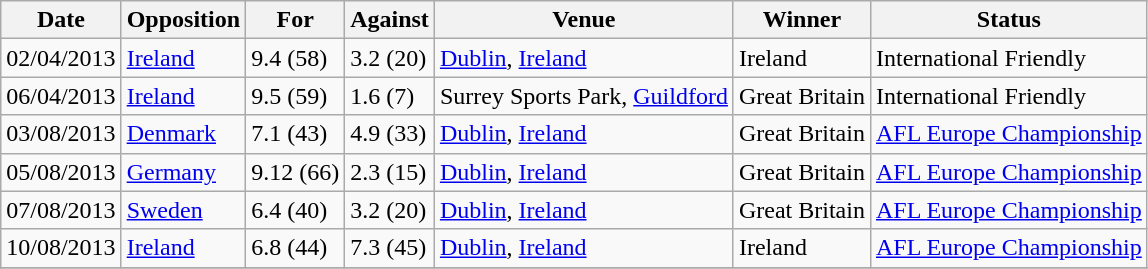<table class="wikitable sortable">
<tr>
<th>Date</th>
<th>Opposition</th>
<th>For</th>
<th>Against</th>
<th>Venue</th>
<th>Winner</th>
<th>Status</th>
</tr>
<tr>
<td>02/04/2013</td>
<td><a href='#'>Ireland</a> </td>
<td>9.4 (58)</td>
<td>3.2 (20)</td>
<td><a href='#'>Dublin</a>, <a href='#'>Ireland</a></td>
<td>Ireland</td>
<td>International Friendly</td>
</tr>
<tr>
<td>06/04/2013</td>
<td><a href='#'>Ireland</a> </td>
<td>9.5 (59)</td>
<td>1.6 (7)</td>
<td>Surrey Sports Park, <a href='#'>Guildford</a></td>
<td>Great Britain</td>
<td>International Friendly</td>
</tr>
<tr>
<td>03/08/2013</td>
<td><a href='#'>Denmark</a> </td>
<td>7.1 (43)</td>
<td>4.9 (33)</td>
<td><a href='#'>Dublin</a>, <a href='#'>Ireland</a></td>
<td>Great Britain</td>
<td><a href='#'>AFL Europe Championship</a></td>
</tr>
<tr>
<td>05/08/2013</td>
<td><a href='#'>Germany</a> </td>
<td>9.12 (66)</td>
<td>2.3 (15)</td>
<td><a href='#'>Dublin</a>, <a href='#'>Ireland</a></td>
<td>Great Britain</td>
<td><a href='#'>AFL Europe Championship</a></td>
</tr>
<tr>
<td>07/08/2013</td>
<td><a href='#'>Sweden</a> </td>
<td>6.4 (40)</td>
<td>3.2 (20)</td>
<td><a href='#'>Dublin</a>, <a href='#'>Ireland</a></td>
<td>Great Britain</td>
<td><a href='#'>AFL Europe Championship</a></td>
</tr>
<tr>
<td>10/08/2013</td>
<td><a href='#'>Ireland</a> </td>
<td>6.8 (44)</td>
<td>7.3 (45)</td>
<td><a href='#'>Dublin</a>, <a href='#'>Ireland</a></td>
<td>Ireland</td>
<td><a href='#'>AFL Europe Championship</a></td>
</tr>
<tr>
</tr>
</table>
